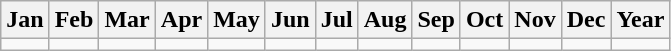<table class="wikitable">
<tr>
<th>Jan</th>
<th>Feb</th>
<th>Mar</th>
<th>Apr</th>
<th>May</th>
<th>Jun</th>
<th>Jul</th>
<th>Aug</th>
<th>Sep</th>
<th>Oct</th>
<th>Nov</th>
<th>Dec</th>
<th>Year</th>
</tr>
<tr>
<td></td>
<td></td>
<td></td>
<td></td>
<td></td>
<td></td>
<td></td>
<td></td>
<td></td>
<td></td>
<td></td>
<td></td>
<td></td>
</tr>
</table>
